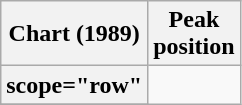<table class="wikitable sortable plainrowheaders">
<tr>
<th scope="col">Chart (1989)</th>
<th scope="col">Peak<br>position</th>
</tr>
<tr>
<th>scope="row"</th>
</tr>
<tr>
</tr>
</table>
